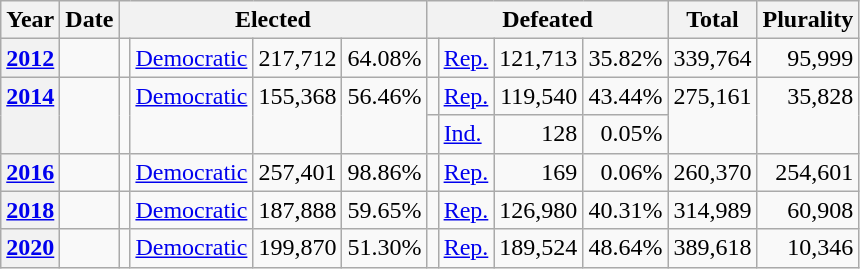<table class=wikitable>
<tr>
<th>Year</th>
<th>Date</th>
<th ! colspan="4">Elected</th>
<th ! colspan="4">Defeated</th>
<th>Total</th>
<th>Plurality</th>
</tr>
<tr>
<th valign="top"><a href='#'>2012</a></th>
<td valign="top"></td>
<td valign="top"></td>
<td valign="top" ><a href='#'>Democratic</a></td>
<td valign="top" align="right">217,712</td>
<td valign="top" align="right">64.08%</td>
<td valign="top"></td>
<td valign="top" ><a href='#'>Rep.</a></td>
<td valign="top" align="right">121,713</td>
<td valign="top" align="right">35.82%</td>
<td valign="top" align="right">339,764</td>
<td valign="top" align="right">95,999</td>
</tr>
<tr>
<th rowspan="2" valign="top"><a href='#'>2014</a></th>
<td rowspan="2" valign="top"></td>
<td rowspan="2" valign="top"></td>
<td rowspan="2" valign="top" ><a href='#'>Democratic</a></td>
<td rowspan="2" valign="top" align="right">155,368</td>
<td rowspan="2" valign="top" align="right">56.46%</td>
<td valign="top"></td>
<td valign="top" ><a href='#'>Rep.</a></td>
<td valign="top" align="right">119,540</td>
<td valign="top" align="right">43.44%</td>
<td rowspan="2" valign="top" align="right">275,161</td>
<td rowspan="2" valign="top" align="right">35,828</td>
</tr>
<tr>
<td valign="top"></td>
<td valign="top" ><a href='#'>Ind.</a></td>
<td valign="top" align="right">128</td>
<td valign="top" align="right">0.05%</td>
</tr>
<tr>
<th valign="top"><a href='#'>2016</a></th>
<td valign="top"></td>
<td valign="top"></td>
<td valign="top" ><a href='#'>Democratic</a></td>
<td valign="top" align="right">257,401</td>
<td valign="top" align="right">98.86%</td>
<td valign="top"></td>
<td valign="top" ><a href='#'>Rep.</a></td>
<td valign="top" align="right">169</td>
<td valign="top" align="right">0.06%</td>
<td valign="top" align="right">260,370</td>
<td valign="top" align="right">254,601</td>
</tr>
<tr>
<th valign="top"><a href='#'>2018</a></th>
<td valign="top"></td>
<td valign="top"></td>
<td valign="top" ><a href='#'>Democratic</a></td>
<td valign="top" align="right">187,888</td>
<td valign="top" align="right">59.65%</td>
<td valign="top"></td>
<td valign="top" ><a href='#'>Rep.</a></td>
<td valign="top" align="right">126,980</td>
<td valign="top" align="right">40.31%</td>
<td valign="top" align="right">314,989</td>
<td valign="top" align="right">60,908</td>
</tr>
<tr>
<th valign="top"><a href='#'>2020</a></th>
<td valign="top"></td>
<td valign="top"></td>
<td valign="top" ><a href='#'>Democratic</a></td>
<td valign="top" align="right">199,870</td>
<td valign="top" align="right">51.30%</td>
<td valign="top"></td>
<td valign="top" ><a href='#'>Rep.</a></td>
<td valign="top" align="right">189,524</td>
<td valign="top" align="right">48.64%</td>
<td valign="top" align="right">389,618</td>
<td valign="top" align="right">10,346</td>
</tr>
</table>
